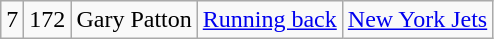<table class="wikitable" style="text-align:center">
<tr>
<td>7</td>
<td>172</td>
<td>Gary Patton</td>
<td><a href='#'>Running back</a></td>
<td><a href='#'>New York Jets</a></td>
</tr>
</table>
